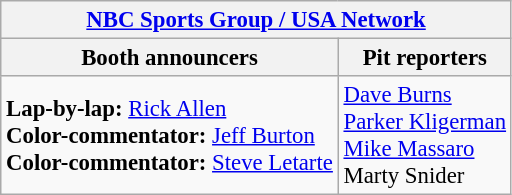<table class="wikitable" style="font-size: 95%;">
<tr>
<th colspan="2"><a href='#'>NBC Sports Group / USA Network</a></th>
</tr>
<tr>
<th>Booth announcers</th>
<th>Pit reporters</th>
</tr>
<tr>
<td><strong>Lap-by-lap:</strong> <a href='#'>Rick Allen</a><br><strong>Color-commentator:</strong> <a href='#'>Jeff Burton</a><br><strong>Color-commentator:</strong> <a href='#'>Steve Letarte</a></td>
<td><a href='#'>Dave Burns</a><br><a href='#'>Parker Kligerman</a><br><a href='#'>Mike Massaro</a><br>Marty Snider</td>
</tr>
</table>
